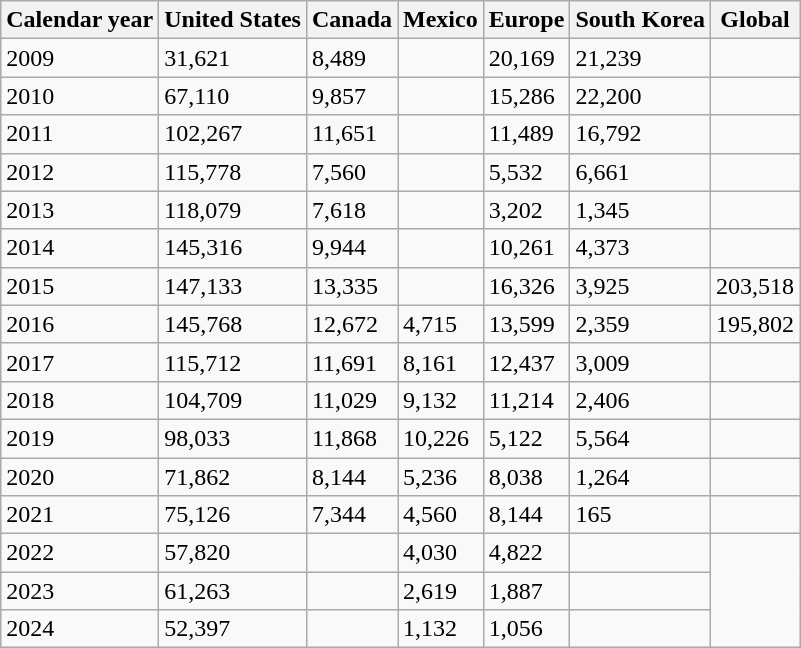<table class="wikitable">
<tr>
<th>Calendar year</th>
<th>United States</th>
<th>Canada</th>
<th>Mexico</th>
<th>Europe</th>
<th>South Korea</th>
<th>Global</th>
</tr>
<tr>
<td>2009</td>
<td>31,621</td>
<td>8,489</td>
<td></td>
<td>20,169</td>
<td>21,239</td>
<td></td>
</tr>
<tr>
<td>2010</td>
<td>67,110</td>
<td>9,857</td>
<td></td>
<td>15,286</td>
<td>22,200</td>
<td></td>
</tr>
<tr>
<td>2011</td>
<td>102,267</td>
<td>11,651</td>
<td></td>
<td>11,489</td>
<td>16,792</td>
<td></td>
</tr>
<tr>
<td>2012</td>
<td>115,778</td>
<td>7,560</td>
<td></td>
<td>5,532</td>
<td>6,661</td>
<td></td>
</tr>
<tr>
<td>2013</td>
<td>118,079</td>
<td>7,618</td>
<td></td>
<td>3,202</td>
<td>1,345</td>
<td></td>
</tr>
<tr>
<td>2014</td>
<td>145,316</td>
<td>9,944</td>
<td></td>
<td>10,261</td>
<td>4,373</td>
<td></td>
</tr>
<tr>
<td>2015</td>
<td>147,133</td>
<td>13,335</td>
<td></td>
<td>16,326</td>
<td>3,925</td>
<td>203,518</td>
</tr>
<tr>
<td>2016</td>
<td>145,768</td>
<td>12,672</td>
<td>4,715</td>
<td>13,599</td>
<td>2,359</td>
<td>195,802</td>
</tr>
<tr>
<td>2017</td>
<td>115,712</td>
<td>11,691</td>
<td>8,161</td>
<td>12,437</td>
<td>3,009</td>
<td></td>
</tr>
<tr>
<td>2018</td>
<td>104,709</td>
<td>11,029</td>
<td>9,132</td>
<td>11,214</td>
<td>2,406</td>
<td></td>
</tr>
<tr>
<td>2019</td>
<td>98,033</td>
<td>11,868</td>
<td>10,226</td>
<td>5,122</td>
<td>5,564</td>
<td></td>
</tr>
<tr>
<td>2020</td>
<td>71,862</td>
<td>8,144</td>
<td>5,236</td>
<td>8,038</td>
<td>1,264</td>
<td></td>
</tr>
<tr>
<td>2021</td>
<td>75,126</td>
<td>7,344</td>
<td>4,560</td>
<td>8,144</td>
<td>165</td>
<td></td>
</tr>
<tr>
<td>2022</td>
<td>57,820</td>
<td></td>
<td>4,030</td>
<td>4,822</td>
<td></td>
</tr>
<tr>
<td>2023</td>
<td>61,263</td>
<td></td>
<td>2,619</td>
<td>1,887</td>
<td></td>
</tr>
<tr>
<td>2024</td>
<td>52,397</td>
<td></td>
<td>1,132</td>
<td>1,056</td>
<td></td>
</tr>
</table>
